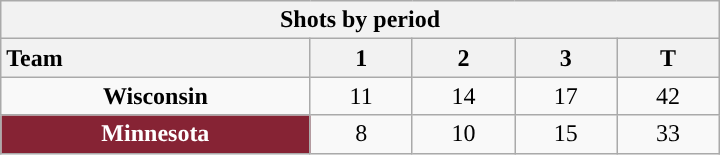<table class="wikitable" style="width:30em; text-align:right;">
<tr>
<th colspan=5>Shots by period</th>
</tr>
<tr>
<th style="width:10em; text-align:left;">Team</th>
<th style="width:3em;">1</th>
<th style="width:3em;">2</th>
<th style="width:3em;">3</th>
<th style="width:3em;">T</th>
</tr>
<tr>
<td align=center><strong>Wisconsin</strong></td>
<td align=center>11</td>
<td align=center>14</td>
<td align=center>17</td>
<td align=center>42</td>
</tr>
<tr>
<td align=center style="color:white; background:#862334; "><strong>Minnesota</strong></td>
<td align=center>8</td>
<td align=center>10</td>
<td align=center>15</td>
<td align=center>33</td>
</tr>
</table>
